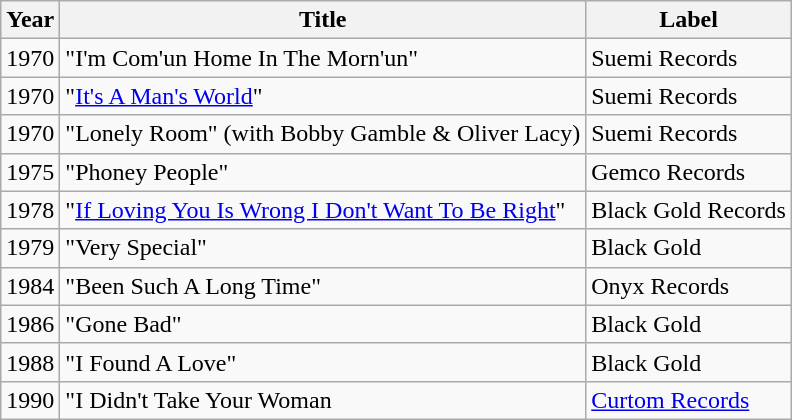<table class="sortable wikitable">
<tr>
<th>Year</th>
<th>Title</th>
<th>Label</th>
</tr>
<tr>
<td>1970</td>
<td>"I'm Com'un Home In The Morn'un"</td>
<td>Suemi Records</td>
</tr>
<tr>
<td>1970</td>
<td>"<a href='#'>It's A Man's World</a>"</td>
<td>Suemi Records</td>
</tr>
<tr>
<td>1970</td>
<td>"Lonely Room" (with Bobby Gamble & Oliver Lacy)</td>
<td>Suemi Records</td>
</tr>
<tr>
<td>1975</td>
<td>"Phoney People"</td>
<td>Gemco Records</td>
</tr>
<tr>
<td>1978</td>
<td>"<a href='#'>If Loving You Is Wrong I Don't Want To Be Right</a>"</td>
<td>Black Gold Records</td>
</tr>
<tr>
<td>1979</td>
<td>"Very Special"</td>
<td>Black Gold</td>
</tr>
<tr>
<td>1984</td>
<td>"Been Such A Long Time"</td>
<td>Onyx Records</td>
</tr>
<tr>
<td>1986</td>
<td>"Gone Bad"</td>
<td>Black Gold</td>
</tr>
<tr>
<td>1988</td>
<td>"I Found A Love"</td>
<td>Black Gold</td>
</tr>
<tr>
<td>1990</td>
<td>"I Didn't Take Your Woman</td>
<td><a href='#'>Curtom Records</a></td>
</tr>
</table>
